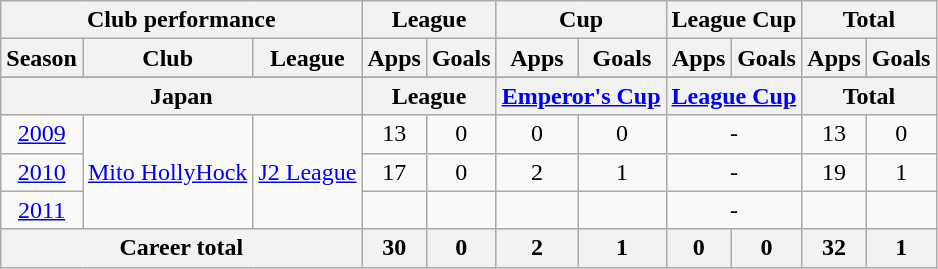<table class="wikitable" style="text-align:center">
<tr>
<th colspan=3>Club performance</th>
<th colspan=2>League</th>
<th colspan=2>Cup</th>
<th colspan=2>League Cup</th>
<th colspan=2>Total</th>
</tr>
<tr>
<th>Season</th>
<th>Club</th>
<th>League</th>
<th>Apps</th>
<th>Goals</th>
<th>Apps</th>
<th>Goals</th>
<th>Apps</th>
<th>Goals</th>
<th>Apps</th>
<th>Goals</th>
</tr>
<tr>
</tr>
<tr>
<th colspan=3>Japan</th>
<th colspan=2>League</th>
<th colspan=2><a href='#'>Emperor's Cup</a></th>
<th colspan=2><a href='#'>League Cup</a></th>
<th colspan=2>Total</th>
</tr>
<tr>
<td><a href='#'>2009</a></td>
<td rowspan="3"><a href='#'>Mito HollyHock</a></td>
<td rowspan="3"><a href='#'>J2 League</a></td>
<td>13</td>
<td>0</td>
<td>0</td>
<td>0</td>
<td colspan="2">-</td>
<td>13</td>
<td>0</td>
</tr>
<tr>
<td><a href='#'>2010</a></td>
<td>17</td>
<td>0</td>
<td>2</td>
<td>1</td>
<td colspan="2">-</td>
<td>19</td>
<td>1</td>
</tr>
<tr>
<td><a href='#'>2011</a></td>
<td></td>
<td></td>
<td></td>
<td></td>
<td colspan="2">-</td>
<td></td>
<td></td>
</tr>
<tr>
<th colspan=3>Career total</th>
<th>30</th>
<th>0</th>
<th>2</th>
<th>1</th>
<th>0</th>
<th>0</th>
<th>32</th>
<th>1</th>
</tr>
</table>
